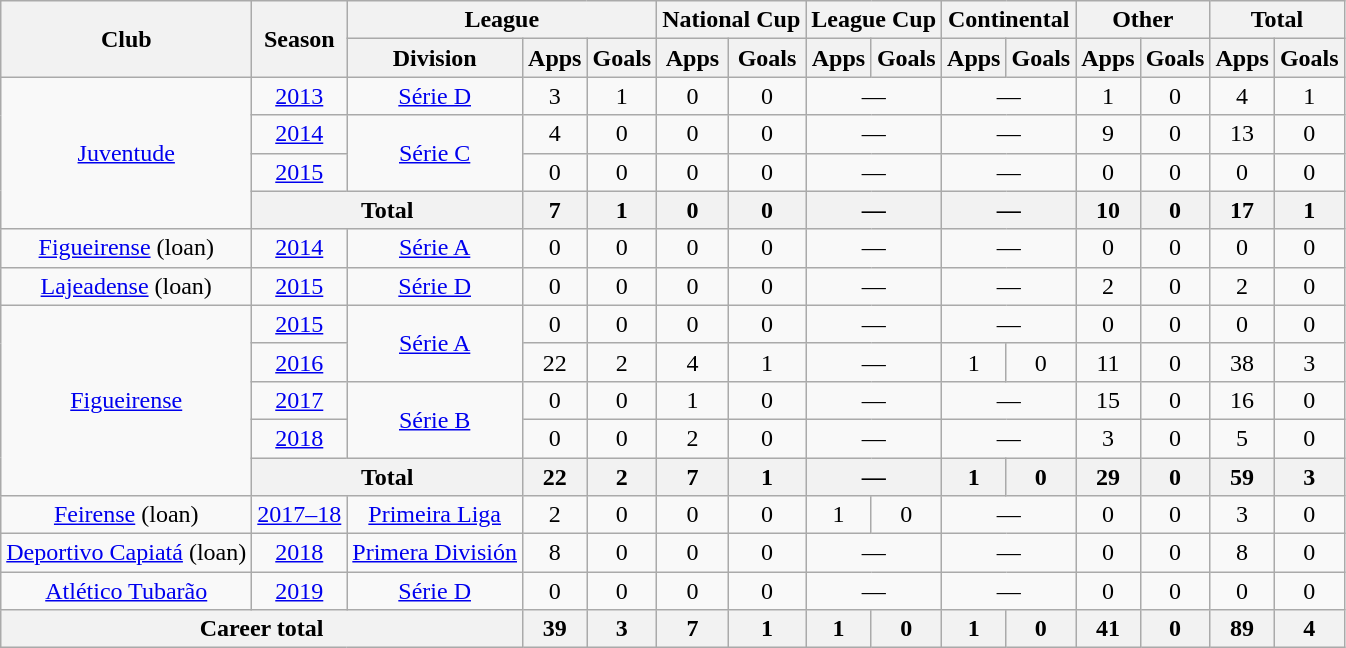<table class="wikitable" style="text-align:center">
<tr>
<th rowspan="2">Club</th>
<th rowspan="2">Season</th>
<th colspan="3">League</th>
<th colspan="2">National Cup</th>
<th colspan="2">League Cup</th>
<th colspan="2">Continental</th>
<th colspan="2">Other</th>
<th colspan="2">Total</th>
</tr>
<tr>
<th>Division</th>
<th>Apps</th>
<th>Goals</th>
<th>Apps</th>
<th>Goals</th>
<th>Apps</th>
<th>Goals</th>
<th>Apps</th>
<th>Goals</th>
<th>Apps</th>
<th>Goals</th>
<th>Apps</th>
<th>Goals</th>
</tr>
<tr>
<td rowspan="4"><a href='#'>Juventude</a></td>
<td><a href='#'>2013</a></td>
<td><a href='#'>Série D</a></td>
<td>3</td>
<td>1</td>
<td>0</td>
<td>0</td>
<td colspan="2">—</td>
<td colspan="2">—</td>
<td>1</td>
<td>0</td>
<td>4</td>
<td>1</td>
</tr>
<tr>
<td><a href='#'>2014</a></td>
<td rowspan="2"><a href='#'>Série C</a></td>
<td>4</td>
<td>0</td>
<td>0</td>
<td>0</td>
<td colspan="2">—</td>
<td colspan="2">—</td>
<td>9</td>
<td>0</td>
<td>13</td>
<td>0</td>
</tr>
<tr>
<td><a href='#'>2015</a></td>
<td>0</td>
<td>0</td>
<td>0</td>
<td>0</td>
<td colspan="2">—</td>
<td colspan="2">—</td>
<td>0</td>
<td>0</td>
<td>0</td>
<td>0</td>
</tr>
<tr>
<th colspan="2">Total</th>
<th>7</th>
<th>1</th>
<th>0</th>
<th>0</th>
<th colspan="2">—</th>
<th colspan="2">—</th>
<th>10</th>
<th>0</th>
<th>17</th>
<th>1</th>
</tr>
<tr>
<td rowspan="1"><a href='#'>Figueirense</a> (loan)</td>
<td><a href='#'>2014</a></td>
<td><a href='#'>Série A</a></td>
<td>0</td>
<td>0</td>
<td>0</td>
<td>0</td>
<td colspan="2">—</td>
<td colspan="2">—</td>
<td>0</td>
<td>0</td>
<td>0</td>
<td>0</td>
</tr>
<tr>
<td rowspan="1"><a href='#'>Lajeadense</a> (loan)</td>
<td><a href='#'>2015</a></td>
<td><a href='#'>Série D</a></td>
<td>0</td>
<td>0</td>
<td>0</td>
<td>0</td>
<td colspan="2">—</td>
<td colspan="2">—</td>
<td>2</td>
<td>0</td>
<td>2</td>
<td>0</td>
</tr>
<tr>
<td rowspan="5"><a href='#'>Figueirense</a></td>
<td><a href='#'>2015</a></td>
<td rowspan="2"><a href='#'>Série A</a></td>
<td>0</td>
<td>0</td>
<td>0</td>
<td>0</td>
<td colspan="2">—</td>
<td colspan="2">—</td>
<td>0</td>
<td>0</td>
<td>0</td>
<td>0</td>
</tr>
<tr>
<td><a href='#'>2016</a></td>
<td>22</td>
<td>2</td>
<td>4</td>
<td>1</td>
<td colspan="2">—</td>
<td>1</td>
<td>0</td>
<td>11</td>
<td>0</td>
<td>38</td>
<td>3</td>
</tr>
<tr>
<td><a href='#'>2017</a></td>
<td rowspan="2"><a href='#'>Série B</a></td>
<td>0</td>
<td>0</td>
<td>1</td>
<td>0</td>
<td colspan="2">—</td>
<td colspan="2">—</td>
<td>15</td>
<td>0</td>
<td>16</td>
<td>0</td>
</tr>
<tr>
<td><a href='#'>2018</a></td>
<td>0</td>
<td>0</td>
<td>2</td>
<td>0</td>
<td colspan="2">—</td>
<td colspan="2">—</td>
<td>3</td>
<td>0</td>
<td>5</td>
<td>0</td>
</tr>
<tr>
<th colspan="2">Total</th>
<th>22</th>
<th>2</th>
<th>7</th>
<th>1</th>
<th colspan="2">—</th>
<th>1</th>
<th>0</th>
<th>29</th>
<th>0</th>
<th>59</th>
<th>3</th>
</tr>
<tr>
<td rowspan="1"><a href='#'>Feirense</a> (loan)</td>
<td><a href='#'>2017–18</a></td>
<td><a href='#'>Primeira Liga</a></td>
<td>2</td>
<td>0</td>
<td>0</td>
<td>0</td>
<td>1</td>
<td>0</td>
<td colspan="2">—</td>
<td>0</td>
<td>0</td>
<td>3</td>
<td>0</td>
</tr>
<tr>
<td rowspan="1"><a href='#'>Deportivo Capiatá</a> (loan)</td>
<td><a href='#'>2018</a></td>
<td><a href='#'>Primera División</a></td>
<td>8</td>
<td>0</td>
<td>0</td>
<td>0</td>
<td colspan="2">—</td>
<td colspan="2">—</td>
<td>0</td>
<td>0</td>
<td>8</td>
<td>0</td>
</tr>
<tr>
<td rowspan="1"><a href='#'>Atlético Tubarão</a></td>
<td><a href='#'>2019</a></td>
<td><a href='#'>Série D</a></td>
<td>0</td>
<td>0</td>
<td>0</td>
<td>0</td>
<td colspan="2">—</td>
<td colspan="2">—</td>
<td>0</td>
<td>0</td>
<td>0</td>
<td>0</td>
</tr>
<tr>
<th colspan="3">Career total</th>
<th>39</th>
<th>3</th>
<th>7</th>
<th>1</th>
<th>1</th>
<th>0</th>
<th>1</th>
<th>0</th>
<th>41</th>
<th>0</th>
<th>89</th>
<th>4</th>
</tr>
</table>
